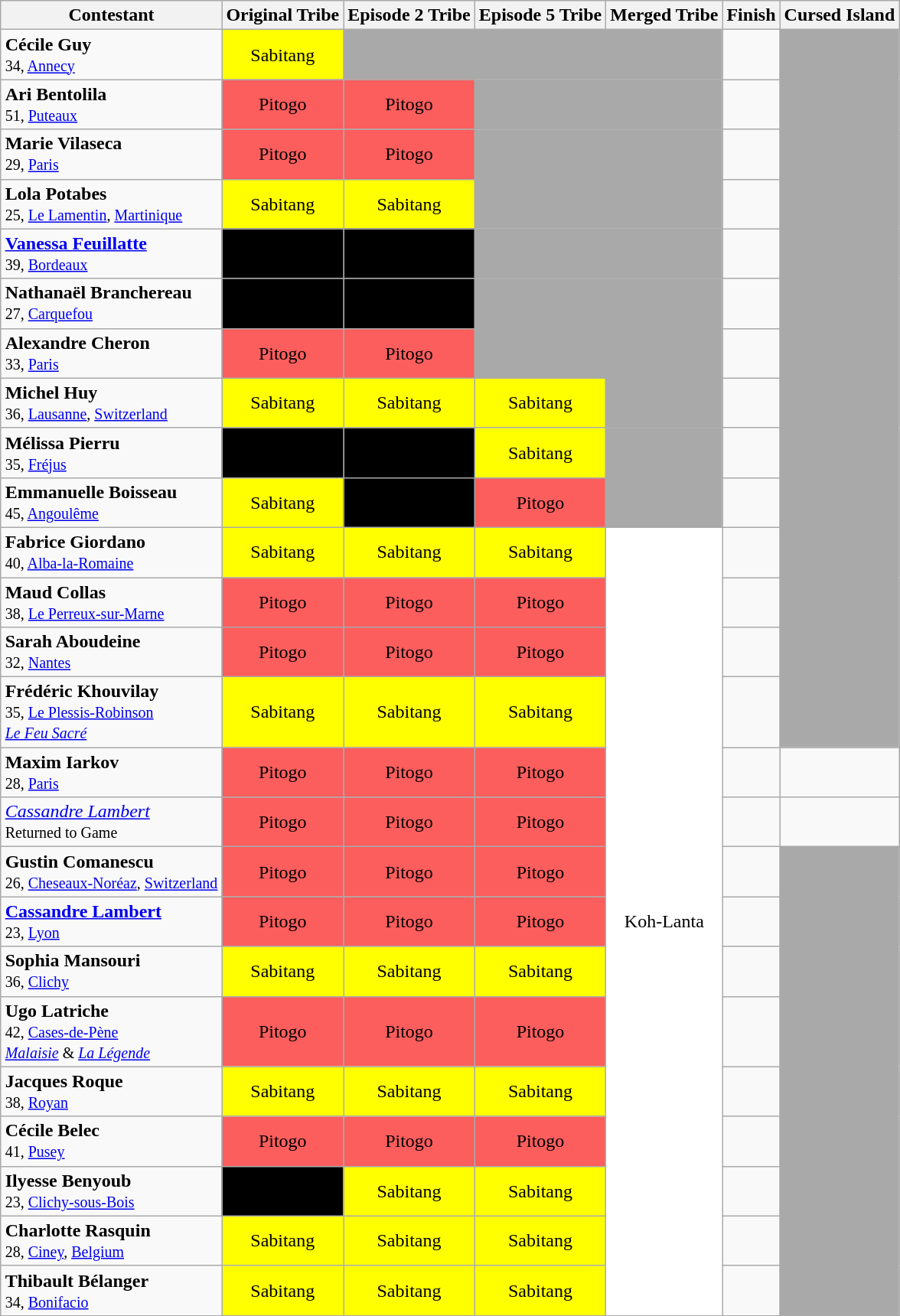<table class="wikitable" style="margin:auto; text-align:center">
<tr>
<th>Contestant</th>
<th>Original Tribe</th>
<th>Episode 2 Tribe</th>
<th>Episode 5 Tribe</th>
<th>Merged Tribe</th>
<th>Finish</th>
<th>Cursed Island</th>
</tr>
<tr>
<td style="text-align: left;"><strong>Cécile Guy</strong><br><small>34, <a href='#'>Annecy</a></small></td>
<td bgcolor="yellow">Sabitang</td>
<td colspan=3 bgcolor="darkgrey"></td>
<td></td>
<td rowspan="14" bgcolor="darkgrey"></td>
</tr>
<tr>
<td style="text-align: left;"><strong>Ari Bentolila</strong><br><small>51, <a href='#'>Puteaux</a></small></td>
<td bgcolor="#fc5d5d">Pitogo</td>
<td bgcolor="#fc5d5d">Pitogo</td>
<td colspan=2 bgcolor="darkgrey"></td>
<td></td>
</tr>
<tr>
<td style="text-align: left;"><strong>Marie Vilaseca</strong><br><small>29, <a href='#'>Paris</a></small></td>
<td bgcolor="#fc5d5d">Pitogo</td>
<td bgcolor="#fc5d5d">Pitogo</td>
<td colspan=2 bgcolor="darkgrey"></td>
<td></td>
</tr>
<tr>
<td style="text-align: left;"><strong>Lola Potabes</strong><br><small>25, <a href='#'>Le Lamentin</a>, <a href='#'>Martinique</a></small></td>
<td bgcolor="yellow">Sabitang</td>
<td bgcolor="yellow">Sabitang</td>
<td colspan=2 bgcolor="darkgrey"></td>
<td></td>
</tr>
<tr>
<td style="text-align: left;"><strong><a href='#'>Vanessa Feuillatte</a></strong><br><small>39, <a href='#'>Bordeaux</a></small></td>
<td bgcolor="black" >Cursed Tribe</td>
<td bgcolor="black" >Cursed Tribe</td>
<td colspan=2 bgcolor="darkgrey"></td>
<td></td>
</tr>
<tr>
<td style="text-align: left;"><strong>Nathanaël Branchereau</strong><br><small>27, <a href='#'>Carquefou</a></small></td>
<td bgcolor="black" >Cursed Tribe</td>
<td bgcolor="black" >Cursed Tribe</td>
<td colspan=2 bgcolor="darkgrey"></td>
<td></td>
</tr>
<tr>
<td style="text-align: left;"><strong>Alexandre Cheron</strong><br><small>33, <a href='#'>Paris</a></small></td>
<td bgcolor="#fc5d5d">Pitogo</td>
<td bgcolor="#fc5d5d">Pitogo</td>
<td colspan=2 bgcolor="darkgrey"></td>
<td></td>
</tr>
<tr>
<td style="text-align: left;"><strong>Michel Huy</strong><br><small>36, <a href='#'>Lausanne</a>, <a href='#'>Switzerland</a></small></td>
<td bgcolor="yellow">Sabitang</td>
<td bgcolor="yellow">Sabitang</td>
<td bgcolor="yellow">Sabitang</td>
<td bgcolor="darkgrey"></td>
<td></td>
</tr>
<tr>
<td style="text-align: left;"><strong>Mélissa Pierru</strong><br><small>35, <a href='#'>Fréjus</a></small></td>
<td bgcolor="black" >Cursed Tribe</td>
<td bgcolor="black" >Cursed Tribe</td>
<td bgcolor="yellow">Sabitang</td>
<td bgcolor="darkgrey"></td>
<td></td>
</tr>
<tr>
<td style="text-align: left;"><strong>Emmanuelle Boisseau</strong><br><small>45, <a href='#'>Angoulême</a></small></td>
<td bgcolor="yellow">Sabitang</td>
<td bgcolor="black" >Cursed Tribe</td>
<td bgcolor="#fc5d5d">Pitogo</td>
<td bgcolor="darkgrey"></td>
<td></td>
</tr>
<tr>
<td style="text-align: left;"><strong>Fabrice Giordano</strong><br><small>40, <a href='#'>Alba-la-Romaine</a></small></td>
<td bgcolor="yellow">Sabitang</td>
<td bgcolor="yellow">Sabitang</td>
<td bgcolor="yellow">Sabitang</td>
<td rowspan="15" bgcolor="white">Koh-Lanta</td>
<td></td>
</tr>
<tr>
<td style="text-align: left;"><strong>Maud Collas</strong><br><small>38, <a href='#'>Le Perreux-sur-Marne</a></small></td>
<td bgcolor="#fc5d5d">Pitogo</td>
<td bgcolor="#fc5d5d">Pitogo</td>
<td bgcolor="#fc5d5d">Pitogo</td>
<td></td>
</tr>
<tr>
<td style="text-align: left;"><strong>Sarah Aboudeine</strong><br><small>32, <a href='#'>Nantes</a></small></td>
<td bgcolor="#fc5d5d">Pitogo</td>
<td bgcolor="#fc5d5d">Pitogo</td>
<td bgcolor="#fc5d5d">Pitogo</td>
<td></td>
</tr>
<tr>
<td style="text-align: left;"><strong>Frédéric Khouvilay</strong><br><small>35, <a href='#'>Le Plessis-Robinson</a><br><em><a href='#'>Le Feu Sacré</a></em></small></td>
<td bgcolor="yellow">Sabitang</td>
<td bgcolor="yellow">Sabitang</td>
<td bgcolor="yellow">Sabitang</td>
<td></td>
</tr>
<tr>
<td style="text-align: left;"><strong>Maxim Iarkov</strong><br><small>28, <a href='#'>Paris</a></small></td>
<td bgcolor="#fc5d5d">Pitogo</td>
<td bgcolor="#fc5d5d">Pitogo</td>
<td bgcolor="#fc5d5d">Pitogo</td>
<td></td>
<td></td>
</tr>
<tr>
<td style="text-align: left;"><em><a href='#'>Cassandre Lambert</a></em><br><small>Returned to Game</small></td>
<td bgcolor="#fc5d5d">Pitogo</td>
<td bgcolor="#fc5d5d">Pitogo</td>
<td bgcolor="#fc5d5d">Pitogo</td>
<td></td>
<td></td>
</tr>
<tr>
<td style="text-align: left;"><strong>Gustin Comanescu</strong><br><small>26, <a href='#'>Cheseaux-Noréaz</a>, <a href='#'>Switzerland</a></small></td>
<td bgcolor="#fc5d5d">Pitogo</td>
<td bgcolor="#fc5d5d">Pitogo</td>
<td bgcolor="#fc5d5d">Pitogo</td>
<td></td>
<td rowspan="9" bgcolor="darkgrey"></td>
</tr>
<tr>
<td style="text-align: left;"><strong><a href='#'>Cassandre Lambert</a></strong><br><small>23, <a href='#'>Lyon</a></small></td>
<td bgcolor="#fc5d5d">Pitogo</td>
<td bgcolor="#fc5d5d">Pitogo</td>
<td bgcolor="#fc5d5d">Pitogo</td>
<td></td>
</tr>
<tr>
<td style="text-align: left;"><strong>Sophia Mansouri</strong><br><small>36, <a href='#'>Clichy</a></small></td>
<td bgcolor="yellow">Sabitang</td>
<td bgcolor="yellow">Sabitang</td>
<td bgcolor="yellow">Sabitang</td>
<td></td>
</tr>
<tr>
<td style="text-align: left;"><strong>Ugo Latriche</strong><br><small>42, <a href='#'>Cases-de-Pène</a><br><em><a href='#'>Malaisie</a></em> & <em><a href='#'>La Légende</a></em></small></td>
<td bgcolor="#fc5d5d">Pitogo</td>
<td bgcolor="#fc5d5d">Pitogo</td>
<td bgcolor="#fc5d5d">Pitogo</td>
<td></td>
</tr>
<tr>
<td style="text-align: left;"><strong>Jacques Roque</strong><br><small>38, <a href='#'>Royan</a></small></td>
<td bgcolor="yellow">Sabitang</td>
<td bgcolor="yellow">Sabitang</td>
<td bgcolor="yellow">Sabitang</td>
<td></td>
</tr>
<tr>
<td style="text-align: left;"><strong>Cécile Belec</strong><br><small>41, <a href='#'>Pusey</a></small></td>
<td bgcolor="#fc5d5d">Pitogo</td>
<td bgcolor="#fc5d5d">Pitogo</td>
<td bgcolor="#fc5d5d">Pitogo</td>
<td></td>
</tr>
<tr>
<td style="text-align: left;"><strong>Ilyesse Benyoub</strong><br><small>23, <a href='#'>Clichy-sous-Bois</a></small></td>
<td bgcolor="black" >Cursed Tribe</td>
<td bgcolor="yellow">Sabitang</td>
<td bgcolor="yellow">Sabitang</td>
<td></td>
</tr>
<tr>
<td style="text-align: left;"><strong>Charlotte Rasquin</strong><br><small>28, <a href='#'>Ciney</a>, <a href='#'>Belgium</a></small></td>
<td bgcolor="yellow">Sabitang</td>
<td bgcolor="yellow">Sabitang</td>
<td bgcolor="yellow">Sabitang</td>
<td></td>
</tr>
<tr>
<td style="text-align: left;"><strong>Thibault Bélanger</strong><br><small>34, <a href='#'>Bonifacio</a></small></td>
<td bgcolor="yellow">Sabitang</td>
<td bgcolor="yellow">Sabitang</td>
<td bgcolor="yellow">Sabitang</td>
<td></td>
</tr>
<tr>
</tr>
</table>
